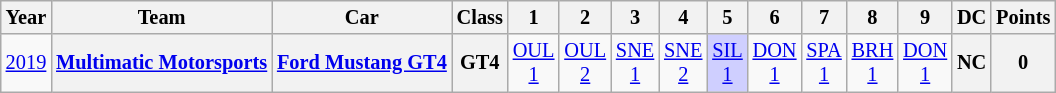<table class="wikitable" style="text-align:center; font-size:85%">
<tr>
<th>Year</th>
<th>Team</th>
<th>Car</th>
<th>Class</th>
<th>1</th>
<th>2</th>
<th>3</th>
<th>4</th>
<th>5</th>
<th>6</th>
<th>7</th>
<th>8</th>
<th>9</th>
<th>DC</th>
<th>Points</th>
</tr>
<tr>
<td><a href='#'>2019</a></td>
<th nowrap><a href='#'>Multimatic Motorsports</a></th>
<th nowrap><a href='#'>Ford Mustang GT4</a></th>
<th>GT4</th>
<td><a href='#'>OUL<br>1</a></td>
<td><a href='#'>OUL<br>2</a></td>
<td><a href='#'>SNE<br>1</a></td>
<td><a href='#'>SNE<br>2</a></td>
<td style="background:#CFCFFF;"><a href='#'>SIL<br>1</a><br></td>
<td><a href='#'>DON<br>1</a></td>
<td><a href='#'>SPA<br>1</a></td>
<td><a href='#'>BRH<br>1</a></td>
<td><a href='#'>DON<br>1</a></td>
<th>NC</th>
<th>0</th>
</tr>
</table>
